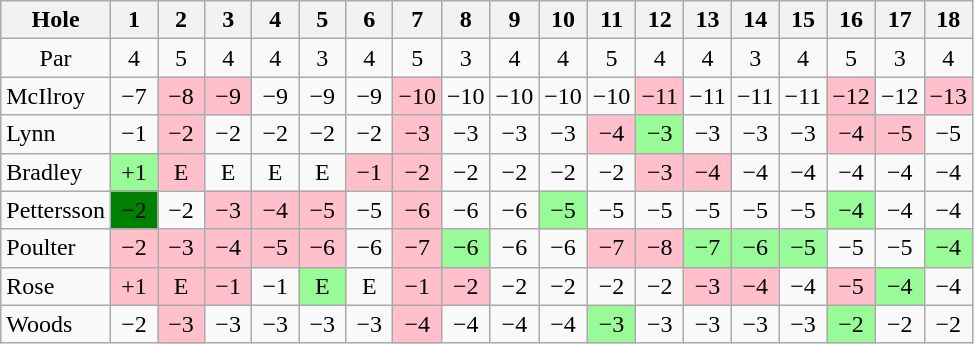<table class="wikitable" style="text-align:center">
<tr>
<th>Hole</th>
<th>  1  </th>
<th>  2  </th>
<th>  3  </th>
<th>  4  </th>
<th>  5  </th>
<th>  6  </th>
<th> 7 </th>
<th> 8 </th>
<th> 9 </th>
<th>10</th>
<th>11</th>
<th>12</th>
<th>13</th>
<th>14</th>
<th>15</th>
<th>16</th>
<th>17</th>
<th>18</th>
</tr>
<tr>
<td>Par</td>
<td>4</td>
<td>5</td>
<td>4</td>
<td>4</td>
<td>3</td>
<td>4</td>
<td>5</td>
<td>3</td>
<td>4</td>
<td>4</td>
<td>5</td>
<td>4</td>
<td>4</td>
<td>3</td>
<td>4</td>
<td>5</td>
<td>3</td>
<td>4</td>
</tr>
<tr>
<td align=left> McIlroy</td>
<td>−7</td>
<td style="background: Pink;">−8</td>
<td style="background: Pink;">−9</td>
<td>−9</td>
<td>−9</td>
<td>−9</td>
<td style="background: Pink;">−10</td>
<td>−10</td>
<td>−10</td>
<td>−10</td>
<td>−10</td>
<td style="background: Pink;">−11</td>
<td>−11</td>
<td>−11</td>
<td>−11</td>
<td style="background: Pink;">−12</td>
<td>−12</td>
<td style="background: Pink;">−13</td>
</tr>
<tr>
<td align=left> Lynn</td>
<td>−1</td>
<td style="background: Pink;">−2</td>
<td>−2</td>
<td>−2</td>
<td>−2</td>
<td>−2</td>
<td style="background: Pink;">−3</td>
<td>−3</td>
<td>−3</td>
<td>−3</td>
<td style="background: Pink;">−4</td>
<td style="background: PaleGreen;">−3</td>
<td>−3</td>
<td>−3</td>
<td>−3</td>
<td style="background: Pink;">−4</td>
<td style="background: Pink;">−5</td>
<td>−5</td>
</tr>
<tr>
<td align=left> Bradley</td>
<td style="background: PaleGreen;">+1</td>
<td style="background: Pink;">E</td>
<td>E</td>
<td>E</td>
<td>E</td>
<td style="background: Pink;">−1</td>
<td style="background: Pink;">−2</td>
<td>−2</td>
<td>−2</td>
<td>−2</td>
<td>−2</td>
<td style="background: Pink;">−3</td>
<td style="background: Pink;">−4</td>
<td>−4</td>
<td>−4</td>
<td>−4</td>
<td>−4</td>
<td>−4</td>
</tr>
<tr>
<td align=left> Pettersson</td>
<td style="background: Green;">−2</td>
<td>−2</td>
<td style="background: Pink;">−3</td>
<td style="background: Pink;">−4</td>
<td style="background: Pink;">−5</td>
<td>−5</td>
<td style="background: Pink;">−6</td>
<td>−6</td>
<td>−6</td>
<td style="background: PaleGreen;">−5</td>
<td>−5</td>
<td>−5</td>
<td>−5</td>
<td>−5</td>
<td>−5</td>
<td style="background: PaleGreen;">−4</td>
<td>−4</td>
<td>−4</td>
</tr>
<tr>
<td align=left> Poulter</td>
<td style="background: Pink;">−2</td>
<td style="background: Pink;">−3</td>
<td style="background: Pink;">−4</td>
<td style="background: Pink;">−5</td>
<td style="background: Pink;">−6</td>
<td>−6</td>
<td style="background: Pink;">−7</td>
<td style="background: PaleGreen;">−6</td>
<td>−6</td>
<td>−6</td>
<td style="background: Pink;">−7</td>
<td style="background: Pink;">−8</td>
<td style="background: PaleGreen;">−7</td>
<td style="background: PaleGreen;">−6</td>
<td style="background: PaleGreen;">−5</td>
<td>−5</td>
<td>−5</td>
<td style="background: PaleGreen;">−4</td>
</tr>
<tr>
<td align=left> Rose</td>
<td style="background: Pink;">+1</td>
<td style="background: Pink;">E</td>
<td style="background: Pink;">−1</td>
<td>−1</td>
<td style="background: PaleGreen;">E</td>
<td>E</td>
<td style="background: Pink;">−1</td>
<td style="background: Pink;">−2</td>
<td>−2</td>
<td>−2</td>
<td>−2</td>
<td>−2</td>
<td style="background: Pink;">−3</td>
<td style="background: Pink;">−4</td>
<td>−4</td>
<td style="background: Pink;">−5</td>
<td style="background: PaleGreen;">−4</td>
<td>−4</td>
</tr>
<tr>
<td align=left> Woods</td>
<td>−2</td>
<td style="background: Pink;">−3</td>
<td>−3</td>
<td>−3</td>
<td>−3</td>
<td>−3</td>
<td style="background: Pink;">−4</td>
<td>−4</td>
<td>−4</td>
<td>−4</td>
<td style="background: PaleGreen;">−3</td>
<td>−3</td>
<td>−3</td>
<td>−3</td>
<td>−3</td>
<td style="background: PaleGreen;">−2</td>
<td>−2</td>
<td>−2</td>
</tr>
</table>
